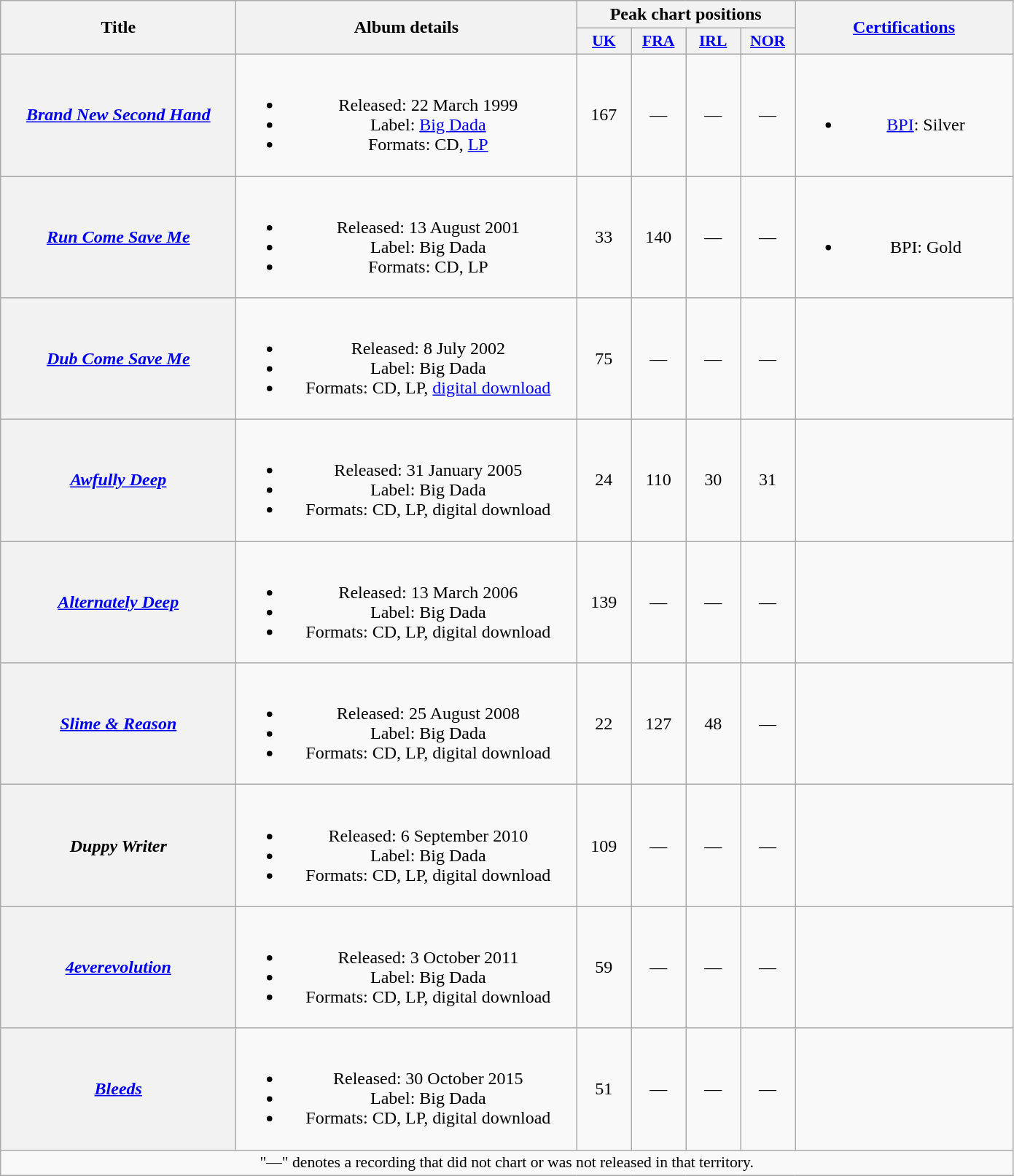<table class="wikitable plainrowheaders" style="text-align:center;" border="1">
<tr>
<th scope="col" rowspan="2" style="width:13em;">Title</th>
<th scope="col" rowspan="2" style="width:19em;">Album details</th>
<th scope="col" colspan="4">Peak chart positions</th>
<th scope="col" rowspan="2" style="width:12em;"><a href='#'>Certifications</a></th>
</tr>
<tr>
<th scope="col" style="width:3em;font-size:90%;"><a href='#'>UK</a><br></th>
<th scope="col" style="width:3em;font-size:90%;"><a href='#'>FRA</a><br></th>
<th scope="col" style="width:3em;font-size:90%;"><a href='#'>IRL</a><br></th>
<th scope="col" style="width:3em;font-size:90%;"><a href='#'>NOR</a><br></th>
</tr>
<tr>
<th scope="row"><em><a href='#'>Brand New Second Hand</a></em></th>
<td><br><ul><li>Released: 22 March 1999</li><li>Label: <a href='#'>Big Dada</a></li><li>Formats: CD, <a href='#'>LP</a></li></ul></td>
<td>167</td>
<td>—</td>
<td>—</td>
<td>—</td>
<td><br><ul><li><a href='#'>BPI</a>: Silver</li></ul></td>
</tr>
<tr>
<th scope="row"><em><a href='#'>Run Come Save Me</a></em></th>
<td><br><ul><li>Released: 13 August 2001</li><li>Label: Big Dada</li><li>Formats: CD, LP</li></ul></td>
<td>33</td>
<td>140</td>
<td>—</td>
<td>—</td>
<td><br><ul><li>BPI: Gold</li></ul></td>
</tr>
<tr>
<th scope="row"><em><a href='#'>Dub Come Save Me</a></em></th>
<td><br><ul><li>Released: 8 July 2002</li><li>Label: Big Dada</li><li>Formats: CD, LP, <a href='#'>digital download</a></li></ul></td>
<td>75</td>
<td>—</td>
<td>—</td>
<td>—</td>
<td></td>
</tr>
<tr>
<th scope="row"><em><a href='#'>Awfully Deep</a></em></th>
<td><br><ul><li>Released: 31 January 2005</li><li>Label: Big Dada</li><li>Formats: CD, LP, digital download</li></ul></td>
<td>24</td>
<td>110</td>
<td>30</td>
<td>31</td>
<td></td>
</tr>
<tr>
<th scope="row"><em><a href='#'>Alternately Deep</a></em></th>
<td><br><ul><li>Released: 13 March 2006</li><li>Label: Big Dada</li><li>Formats: CD, LP, digital download</li></ul></td>
<td>139</td>
<td>—</td>
<td>—</td>
<td>—</td>
<td></td>
</tr>
<tr>
<th scope="row"><em><a href='#'>Slime & Reason</a></em></th>
<td><br><ul><li>Released: 25 August 2008</li><li>Label: Big Dada</li><li>Formats: CD, LP, digital download</li></ul></td>
<td>22</td>
<td>127</td>
<td>48</td>
<td>—</td>
<td></td>
</tr>
<tr>
<th scope="row"><em>Duppy Writer</em></th>
<td><br><ul><li>Released: 6 September 2010</li><li>Label: Big Dada</li><li>Formats: CD, LP, digital download</li></ul></td>
<td>109</td>
<td>—</td>
<td>—</td>
<td>—</td>
<td></td>
</tr>
<tr>
<th scope="row"><em><a href='#'>4everevolution</a></em></th>
<td><br><ul><li>Released: 3 October 2011</li><li>Label: Big Dada</li><li>Formats: CD, LP, digital download</li></ul></td>
<td>59</td>
<td>—</td>
<td>—</td>
<td>—</td>
<td></td>
</tr>
<tr>
<th scope="row"><em><a href='#'>Bleeds</a></em></th>
<td><br><ul><li>Released: 30 October 2015</li><li>Label: Big Dada</li><li>Formats: CD, LP, digital download</li></ul></td>
<td>51</td>
<td>—</td>
<td>—</td>
<td>—</td>
<td></td>
</tr>
<tr>
<td colspan="15" style="font-size:90%">"—" denotes a recording that did not chart or was not released in that territory.</td>
</tr>
</table>
